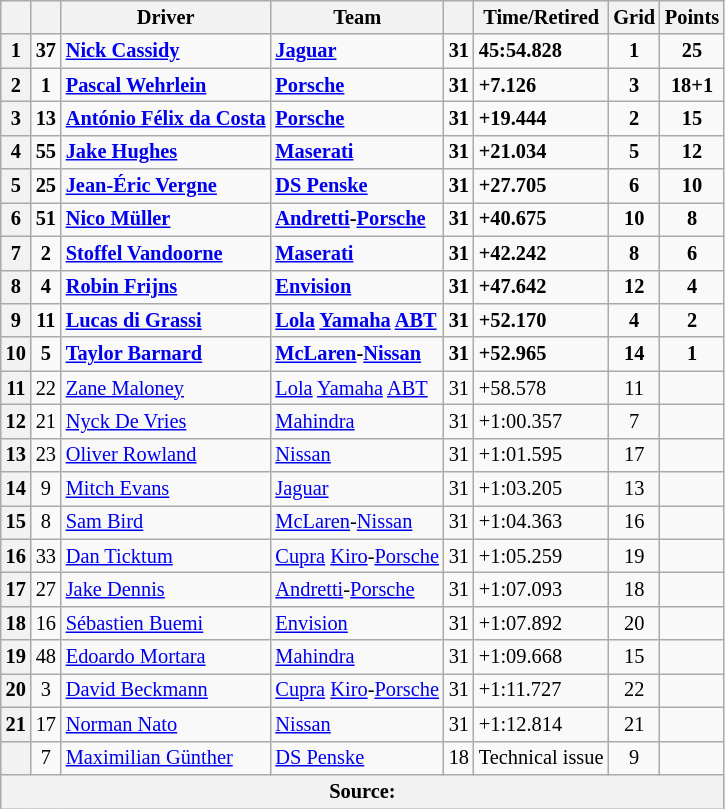<table class="wikitable sortable" style="font-size: 85%">
<tr>
<th scope="col"></th>
<th scope="col"></th>
<th scope="col">Driver</th>
<th scope="col">Team</th>
<th></th>
<th>Time/Retired</th>
<th>Grid</th>
<th>Points</th>
</tr>
<tr>
<th scope="row">1</th>
<td align="center"><strong>37</strong></td>
<td data-sort-value=""><strong> <a href='#'>Nick Cassidy</a></strong></td>
<td><strong><a href='#'>Jaguar</a></strong></td>
<td><strong>31</strong></td>
<td><strong>45:54.828</strong></td>
<td align="center"><strong>1</strong></td>
<td align="center"><strong>25</strong></td>
</tr>
<tr>
<th scope="row">2</th>
<td align="center"><strong>1</strong></td>
<td data-sort-value=""><strong> <a href='#'>Pascal Wehrlein</a></strong></td>
<td><strong><a href='#'>Porsche</a></strong></td>
<td><strong>31</strong></td>
<td><strong>+7.126</strong></td>
<td align="center"><strong>3</strong></td>
<td align="center"><strong>18+1</strong></td>
</tr>
<tr>
<th scope="row">3</th>
<td align="center"><strong>13</strong></td>
<td data-sort-value=""><strong> <a href='#'>António Félix da Costa</a></strong></td>
<td><strong><a href='#'>Porsche</a></strong></td>
<td><strong>31</strong></td>
<td><strong>+19.444</strong></td>
<td align="center"><strong>2</strong></td>
<td align="center"><strong>15</strong></td>
</tr>
<tr>
<th scope="row">4</th>
<td align="center"><strong>55</strong></td>
<td data-sort-value=""><strong> <a href='#'>Jake Hughes</a></strong></td>
<td><strong><a href='#'>Maserati</a></strong></td>
<td><strong>31</strong></td>
<td><strong>+21.034</strong></td>
<td align="center"><strong>5</strong></td>
<td align="center"><strong>12</strong></td>
</tr>
<tr>
<th scope="row">5</th>
<td align="center"><strong>25</strong></td>
<td data-sort-value=""><strong> <a href='#'>Jean-Éric Vergne</a></strong></td>
<td><strong><a href='#'>DS Penske</a></strong></td>
<td><strong>31</strong></td>
<td><strong>+27.705</strong></td>
<td align="center"><strong>6</strong></td>
<td align="center"><strong>10</strong></td>
</tr>
<tr>
<th scope="row">6</th>
<td align="center"><strong>51</strong></td>
<td data-sort-value=""><strong> <a href='#'>Nico Müller</a></strong></td>
<td><strong><a href='#'>Andretti</a>-<a href='#'>Porsche</a></strong></td>
<td><strong>31</strong></td>
<td><strong>+40.675</strong></td>
<td align="center"><strong>10</strong></td>
<td align="center"><strong>8</strong></td>
</tr>
<tr>
<th scope="row">7</th>
<td align="center"><strong>2</strong></td>
<td data-sort-value=""><strong> <a href='#'>Stoffel Vandoorne</a></strong></td>
<td><strong><a href='#'>Maserati</a></strong></td>
<td><strong>31</strong></td>
<td><strong>+42.242</strong></td>
<td align="center"><strong>8</strong></td>
<td align="center"><strong>6</strong></td>
</tr>
<tr>
<th scope="row">8</th>
<td align="center"><strong>4</strong></td>
<td data-sort-value=""><strong> <a href='#'>Robin Frijns</a></strong></td>
<td><strong><a href='#'>Envision</a></strong></td>
<td><strong>31</strong></td>
<td><strong>+47.642</strong></td>
<td align="center"><strong>12</strong></td>
<td align="center"><strong>4</strong></td>
</tr>
<tr>
<th scope="row">9</th>
<td align="center"><strong>11</strong></td>
<td data-sort-value=""><strong> <a href='#'>Lucas di Grassi</a></strong></td>
<td><strong><a href='#'>Lola</a> <a href='#'>Yamaha</a> <a href='#'>ABT</a></strong></td>
<td><strong>31</strong></td>
<td><strong>+52.170</strong></td>
<td align="center"><strong>4</strong></td>
<td align="center"><strong>2</strong></td>
</tr>
<tr>
<th scope="row">10</th>
<td align="center"><strong>5</strong></td>
<td data-sort-value=""><strong> <a href='#'>Taylor Barnard</a></strong></td>
<td><strong><a href='#'>McLaren</a>-<a href='#'>Nissan</a></strong></td>
<td><strong>31</strong></td>
<td><strong>+52.965</strong></td>
<td align="center"><strong>14</strong></td>
<td align="center"><strong>1</strong></td>
</tr>
<tr>
<th scope="row">11</th>
<td align="center">22</td>
<td data-sort-value=""> <a href='#'>Zane Maloney</a></td>
<td><a href='#'>Lola</a> <a href='#'>Yamaha</a> <a href='#'>ABT</a></td>
<td>31</td>
<td>+58.578</td>
<td align="center">11</td>
<td></td>
</tr>
<tr>
<th scope="row">12</th>
<td align="center">21</td>
<td data-sort-value=""> <a href='#'>Nyck De Vries</a></td>
<td><a href='#'>Mahindra</a></td>
<td>31</td>
<td>+1:00.357</td>
<td align="center">7</td>
<td></td>
</tr>
<tr>
<th scope="row">13</th>
<td align="center">23</td>
<td data-sort-value=""> <a href='#'>Oliver Rowland</a></td>
<td><a href='#'>Nissan</a></td>
<td>31</td>
<td>+1:01.595</td>
<td align="center">17</td>
<td></td>
</tr>
<tr>
<th scope="row">14</th>
<td align="center">9</td>
<td data-sort-value=""> <a href='#'>Mitch Evans</a></td>
<td><a href='#'>Jaguar</a></td>
<td>31</td>
<td>+1:03.205</td>
<td align="center">13</td>
<td></td>
</tr>
<tr>
<th scope="row">15</th>
<td align="center">8</td>
<td data-sort-value=""> <a href='#'>Sam Bird</a></td>
<td><a href='#'>McLaren</a>-<a href='#'>Nissan</a></td>
<td>31</td>
<td>+1:04.363</td>
<td align="center">16</td>
<td></td>
</tr>
<tr>
<th scope="row">16</th>
<td align="center">33</td>
<td data-sort-value=""> <a href='#'>Dan Ticktum</a></td>
<td><a href='#'>Cupra</a> <a href='#'>Kiro</a>-<a href='#'>Porsche</a></td>
<td>31</td>
<td>+1:05.259</td>
<td align="center">19</td>
<td></td>
</tr>
<tr>
<th scope="row">17</th>
<td align="center">27</td>
<td data-sort-value=""> <a href='#'>Jake Dennis</a></td>
<td><a href='#'>Andretti</a>-<a href='#'>Porsche</a></td>
<td>31</td>
<td>+1:07.093</td>
<td align="center">18</td>
<td></td>
</tr>
<tr>
<th scope="row">18</th>
<td align="center">16</td>
<td data-sort-value=""> <a href='#'>Sébastien Buemi</a></td>
<td><a href='#'>Envision</a></td>
<td>31</td>
<td>+1:07.892</td>
<td align="center">20</td>
<td></td>
</tr>
<tr>
<th scope="row">19</th>
<td align="center">48</td>
<td data-sort-value=""> <a href='#'>Edoardo Mortara</a></td>
<td><a href='#'>Mahindra</a></td>
<td>31</td>
<td>+1:09.668</td>
<td align="center">15</td>
<td></td>
</tr>
<tr>
<th scope="row">20</th>
<td align="center">3</td>
<td data-sort-value=""> <a href='#'>David Beckmann</a></td>
<td><a href='#'>Cupra</a> <a href='#'>Kiro</a>-<a href='#'>Porsche</a></td>
<td>31</td>
<td>+1:11.727</td>
<td align="center">22</td>
<td></td>
</tr>
<tr>
<th scope="row">21</th>
<td align="center">17</td>
<td data-sort-value=""> <a href='#'>Norman Nato</a></td>
<td><a href='#'>Nissan</a></td>
<td>31</td>
<td>+1:12.814</td>
<td align="center">21</td>
<td></td>
</tr>
<tr>
<th scope="row"></th>
<td align="center">7</td>
<td data-sort-value=""> <a href='#'>Maximilian Günther</a></td>
<td><a href='#'>DS Penske</a></td>
<td>18</td>
<td>Technical issue</td>
<td align="center">9</td>
<td></td>
</tr>
<tr>
<th colspan="8">Source: </th>
</tr>
</table>
